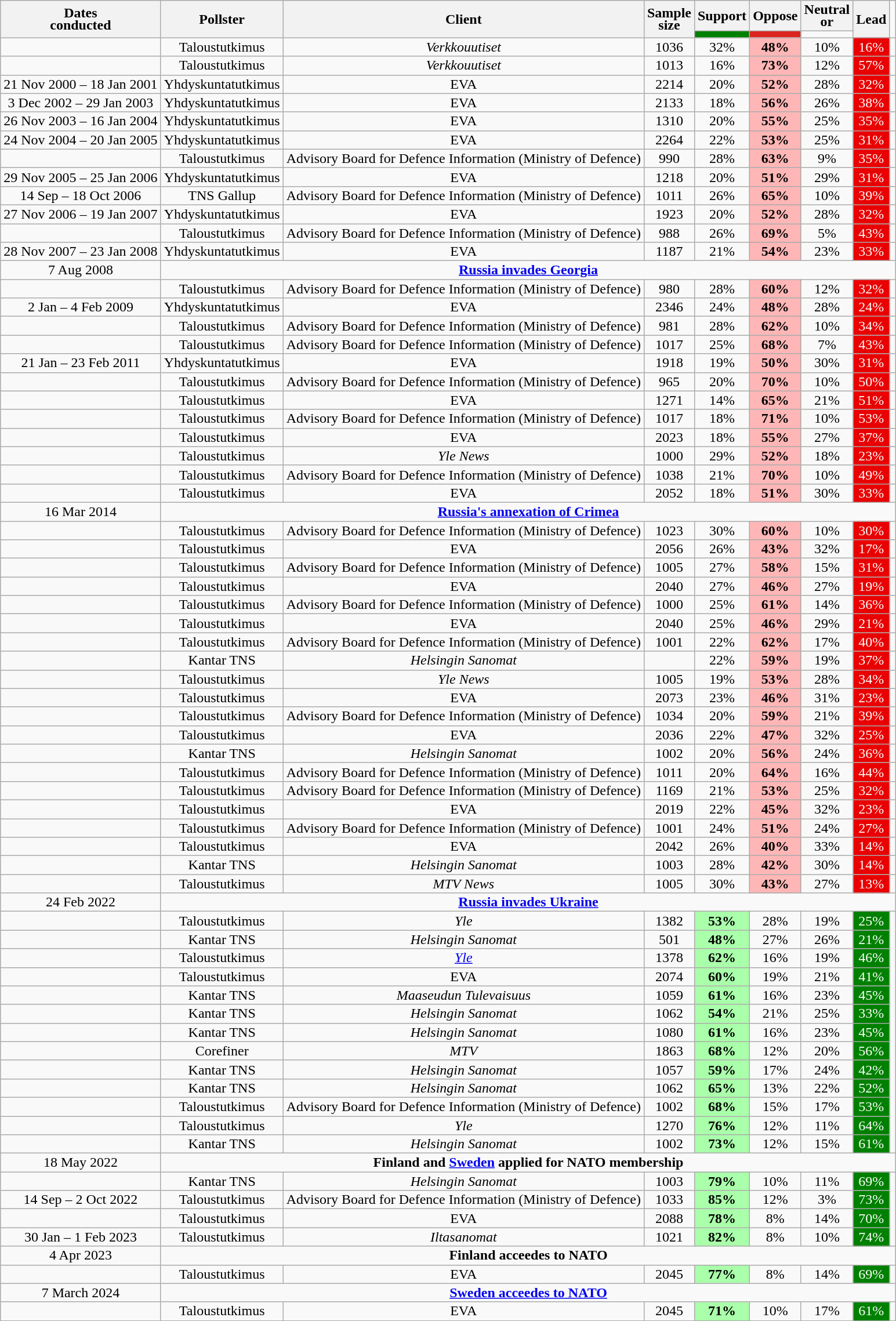<table class="wikitable sortable mw-datatable mw-collapsible" style="text-align:center;line-height:14px;">
<tr>
<th scope="col" rowspan="2">Dates<br>conducted</th>
<th scope="col" rowspan="2">Pollster</th>
<th scope="col" rowspan="2">Client</th>
<th scope="col" rowspan="2" class="unsortable">Sample<br>size</th>
<th scope="col" data-sort-type="number">Support</th>
<th scope="col" data-sort-type="number">Oppose</th>
<th scope="col" data-sort-type="number">Neutral<br>or </th>
<th scope="col" rowspan="2" data-sort-type="number">Lead</th>
</tr>
<tr>
<th scope="col" data-sort-type="number" style="background:green;"></th>
<th scope="col" data-sort-type="number" style="background:#dc241f;"></th>
</tr>
<tr>
<td></td>
<td>Taloustutkimus</td>
<td><em>Verkkouutiset</em></td>
<td>1036</td>
<td>32%</td>
<td style="background:#ffb6b6;"><strong>48%</strong></td>
<td>10%</td>
<td style="background:#e90000; color:white;" data-sort-value="-16%">16%</td>
<td></td>
</tr>
<tr>
<td></td>
<td>Taloustutkimus</td>
<td><em>Verkkouutiset</em></td>
<td>1013</td>
<td>16%</td>
<td style="background:#ffb6b6;"><strong>73%</strong></td>
<td>12%</td>
<td style="background:#e90000; color:white;" data-sort-value="-57%">57%</td>
<td></td>
</tr>
<tr>
<td data-sort-value="2001-01-18">21 Nov 2000 – 18 Jan 2001</td>
<td>Yhdyskuntatutkimus</td>
<td>EVA</td>
<td>2214</td>
<td>20%</td>
<td style="background:#ffb6b6;"><strong>52%</strong></td>
<td>28%</td>
<td style="background:#e90000; color:white;" data-sort-value="-32%">32%</td>
<td></td>
</tr>
<tr>
<td data-sort-value="2003-01-29">3 Dec 2002 – 29 Jan 2003</td>
<td>Yhdyskuntatutkimus</td>
<td>EVA</td>
<td>2133</td>
<td>18%</td>
<td style="background:#ffb6b6;"><strong>56%</strong></td>
<td>26%</td>
<td style="background:#e90000; color:white;" data-sort-value="-38%">38%</td>
<td></td>
</tr>
<tr>
<td data-sort-value="2004-01-16">26 Nov 2003 – 16 Jan 2004</td>
<td>Yhdyskuntatutkimus</td>
<td>EVA</td>
<td>1310<br></td>
<td>20%</td>
<td style="background:#ffb6b6;"><strong>55%</strong></td>
<td>25%</td>
<td style="background:#e90000; color:white;" data-sort-value="-35%">35%</td>
<td></td>
</tr>
<tr>
<td data-sort-value="2005-01-20">24 Nov 2004 – 20 Jan 2005</td>
<td>Yhdyskuntatutkimus</td>
<td>EVA</td>
<td>2264<br></td>
<td>22%</td>
<td style="background:#ffb6b6;"><strong>53%</strong></td>
<td>25%</td>
<td style="background:#e90000; color:white;" data-sort-value="-31%">31%</td>
<td></td>
</tr>
<tr>
<td></td>
<td>Taloustutkimus</td>
<td>Advisory Board for Defence Information (Ministry of Defence)</td>
<td>990</td>
<td>28%</td>
<td style="background:#ffb6b6;"><strong>63%</strong></td>
<td>9%</td>
<td style="background:#e90000; color:white;" data-sort-value="-35%">35%</td>
<td></td>
</tr>
<tr>
<td data-sort-value="2006-01-25">29 Nov 2005 – 25 Jan 2006</td>
<td>Yhdyskuntatutkimus</td>
<td>EVA</td>
<td>1218<br></td>
<td>20%</td>
<td style="background:#ffb6b6;"><strong>51%</strong></td>
<td>29%</td>
<td style="background:#e90000; color:white;" data-sort-value="-31%">31%</td>
<td></td>
</tr>
<tr>
<td data-sort-value="2006-10-18">14 Sep – 18 Oct 2006</td>
<td>TNS Gallup</td>
<td>Advisory Board for Defence Information (Ministry of Defence)</td>
<td>1011</td>
<td>26%</td>
<td style="background:#ffb6b6;"><strong>65%</strong></td>
<td>10%</td>
<td style="background:#e90000; color:white;" data-sort-value="-39%">39%</td>
<td></td>
</tr>
<tr>
<td data-sort-value="2007-01-19">27 Nov 2006 – 19 Jan 2007</td>
<td>Yhdyskuntatutkimus</td>
<td>EVA</td>
<td>1923</td>
<td>20%</td>
<td style="background:#ffb6b6;"><strong>52%</strong></td>
<td>28%</td>
<td style="background:#e90000; color:white;" data-sort-value="-32%">32%</td>
<td></td>
</tr>
<tr>
<td></td>
<td>Taloustutkimus</td>
<td>Advisory Board for Defence Information (Ministry of Defence)</td>
<td>988</td>
<td>26%</td>
<td style="background:#ffb6b6;"><strong>69%</strong></td>
<td>5%</td>
<td style="background:#e90000; color:white;" data-sort-value="-43%">43%</td>
<td></td>
</tr>
<tr>
<td data-sort-value="2008-01-23">28 Nov 2007 – 23 Jan 2008</td>
<td>Yhdyskuntatutkimus</td>
<td>EVA</td>
<td>1187</td>
<td>21%</td>
<td style="background:#ffb6b6;"><strong>54%</strong></td>
<td>23%</td>
<td style="background:#e90000; color:white;" data-sort-value="-33%">33%</td>
<td></td>
</tr>
<tr>
<td scope="row">7 Aug 2008</td>
<td colspan="8"><strong><a href='#'>Russia invades Georgia</a></strong></td>
</tr>
<tr>
<td></td>
<td>Taloustutkimus</td>
<td>Advisory Board for Defence Information (Ministry of Defence)</td>
<td>980</td>
<td>28%</td>
<td style="background:#ffb6b6;"><strong>60%</strong></td>
<td>12%</td>
<td style="background:#e90000; color:white;" data-sort-value="-32%">32%</td>
<td></td>
</tr>
<tr>
<td data-sort-value="2009-02-04">2 Jan – 4 Feb 2009</td>
<td>Yhdyskuntatutkimus</td>
<td>EVA</td>
<td>2346</td>
<td>24%</td>
<td style="background:#ffb6b6;"><strong>48%</strong></td>
<td>28%</td>
<td style="background:#e90000; color:white;" data-sort-value="-24%">24%</td>
<td></td>
</tr>
<tr>
<td></td>
<td>Taloustutkimus</td>
<td>Advisory Board for Defence Information (Ministry of Defence)</td>
<td>981</td>
<td>28%</td>
<td style="background:#ffb6b6;"><strong>62%</strong></td>
<td>10%</td>
<td style="background:#e90000; color:white;" data-sort-value="-34%">34%</td>
<td></td>
</tr>
<tr>
<td></td>
<td>Taloustutkimus</td>
<td>Advisory Board for Defence Information (Ministry of Defence)</td>
<td>1017</td>
<td>25%</td>
<td style="background:#ffb6b6;"><strong>68%</strong></td>
<td>7%</td>
<td style="background:#e90000; color:white;" data-sort-value="-43%">43%</td>
<td></td>
</tr>
<tr>
<td data-sort-value="2011-02-23">21 Jan – 23 Feb 2011</td>
<td>Yhdyskuntatutkimus</td>
<td>EVA</td>
<td>1918</td>
<td>19%</td>
<td style="background:#ffb6b6;"><strong>50%</strong></td>
<td>30%</td>
<td style="background:#e90000; color:white;" data-sort-value="-31%">31%</td>
<td></td>
</tr>
<tr>
<td></td>
<td>Taloustutkimus</td>
<td>Advisory Board for Defence Information (Ministry of Defence)</td>
<td>965</td>
<td>20%</td>
<td style="background:#ffb6b6;"><strong>70%</strong></td>
<td>10%</td>
<td style="background:#e90000; color:white;" data-sort-value="-50%">50%</td>
<td></td>
</tr>
<tr>
<td></td>
<td>Taloustutkimus</td>
<td>EVA</td>
<td>1271</td>
<td>14%</td>
<td style="background:#ffb6b6;"><strong>65%</strong></td>
<td>21%</td>
<td style="background:#e90000; color:white;" data-sort-value="-51%">51%</td>
<td></td>
</tr>
<tr>
<td></td>
<td>Taloustutkimus</td>
<td>Advisory Board for Defence Information (Ministry of Defence)</td>
<td>1017</td>
<td>18%</td>
<td style="background:#ffb6b6;"><strong>71%</strong></td>
<td>10%</td>
<td style="background:#e90000; color:white;" data-sort-value="-53%">53%</td>
<td></td>
</tr>
<tr>
<td></td>
<td>Taloustutkimus</td>
<td>EVA</td>
<td>2023</td>
<td>18%</td>
<td style="background:#ffb6b6;"><strong>55%</strong></td>
<td>27%</td>
<td style="background:#e90000; color:white;" data-sort-value="-37%">37%</td>
<td></td>
</tr>
<tr>
<td></td>
<td>Taloustutkimus</td>
<td><em>Yle News</em></td>
<td>1000</td>
<td>29%</td>
<td style="background:#ffb6b6;"><strong>52%</strong></td>
<td>18%</td>
<td style="background:#e90000; color:white;" data-sort-value="-23%">23%</td>
<td></td>
</tr>
<tr>
<td></td>
<td>Taloustutkimus</td>
<td>Advisory Board for Defence Information (Ministry of Defence)</td>
<td>1038</td>
<td>21%</td>
<td style="background:#ffb6b6;"><strong>70%</strong></td>
<td>10%</td>
<td style="background:#e90000; color:white;" data-sort-value="-49%">49%</td>
<td></td>
</tr>
<tr>
<td></td>
<td>Taloustutkimus</td>
<td>EVA</td>
<td>2052</td>
<td>18%</td>
<td style="background:#ffb6b6;"><strong>51%</strong></td>
<td>30%</td>
<td style="background:#e90000; color:white;" data-sort-value="-33%">33%</td>
<td></td>
</tr>
<tr>
<td scope="row">16 Mar 2014</td>
<td colspan="8"><strong><a href='#'>Russia's annexation of Crimea</a></strong></td>
</tr>
<tr>
<td></td>
<td>Taloustutkimus</td>
<td>Advisory Board for Defence Information (Ministry of Defence)</td>
<td>1023</td>
<td>30%</td>
<td style="background:#ffb6b6;"><strong>60%</strong></td>
<td>10%</td>
<td style="background:#e90000; color:white;" data-sort-value="-30%">30%</td>
<td></td>
</tr>
<tr>
<td></td>
<td>Taloustutkimus</td>
<td>EVA</td>
<td>2056</td>
<td>26%</td>
<td style="background:#ffb6b6;"><strong>43%</strong></td>
<td>32%</td>
<td style="background:#e90000; color:white;" data-sort-value="-17%">17%</td>
<td></td>
</tr>
<tr>
<td></td>
<td>Taloustutkimus</td>
<td>Advisory Board for Defence Information (Ministry of Defence)</td>
<td>1005</td>
<td>27%</td>
<td style="background:#ffb6b6;"><strong>58%</strong></td>
<td>15%</td>
<td style="background:#e90000; color:white;" data-sort-value="-31%">31%</td>
<td></td>
</tr>
<tr>
<td></td>
<td>Taloustutkimus</td>
<td>EVA</td>
<td>2040</td>
<td>27%</td>
<td style="background:#ffb6b6;"><strong>46%</strong></td>
<td>27%</td>
<td style="background:#e90000; color:white;" data-sort-value="-19%">19%</td>
<td></td>
</tr>
<tr>
<td></td>
<td>Taloustutkimus</td>
<td>Advisory Board for Defence Information (Ministry of Defence)</td>
<td>1000</td>
<td>25%</td>
<td style="background:#ffb6b6;"><strong>61%</strong></td>
<td>14%</td>
<td style="background:#e90000; color:white;" data-sort-value="-36%">36%</td>
<td></td>
</tr>
<tr>
<td></td>
<td>Taloustutkimus</td>
<td>EVA</td>
<td>2040</td>
<td>25%</td>
<td style="background:#ffb6b6;"><strong>46%</strong></td>
<td>29%</td>
<td style="background:#e90000; color:white;" data-sort-value="-21%">21%</td>
<td></td>
</tr>
<tr>
<td></td>
<td>Taloustutkimus</td>
<td>Advisory Board for Defence Information (Ministry of Defence)</td>
<td>1001</td>
<td>22%</td>
<td style="background:#ffb6b6;"><strong>62%</strong></td>
<td>17%</td>
<td style="background:#e90000; color:white;" data-sort-value="-40%">40%</td>
<td></td>
</tr>
<tr>
<td></td>
<td>Kantar TNS</td>
<td><em>Helsingin Sanomat</em></td>
<td></td>
<td>22%</td>
<td style="background:#ffb6b6;"><strong>59%</strong></td>
<td>19%</td>
<td style="background:#e90000; color:white;" data-sort-value="-37%">37%</td>
<td></td>
</tr>
<tr>
<td></td>
<td>Taloustutkimus</td>
<td><em>Yle News</em></td>
<td>1005</td>
<td>19%</td>
<td style="background:#ffb6b6;"><strong>53%</strong></td>
<td>28%</td>
<td style="background:#e90000; color:white;" data-sort-value="-34%">34%</td>
<td></td>
</tr>
<tr>
<td></td>
<td>Taloustutkimus</td>
<td>EVA</td>
<td>2073</td>
<td>23%</td>
<td style="background:#ffb6b6;"><strong>46%</strong></td>
<td>31%</td>
<td style="background:#e90000; color:white;" data-sort-value="-23%">23%</td>
<td></td>
</tr>
<tr>
<td></td>
<td>Taloustutkimus</td>
<td>Advisory Board for Defence Information (Ministry of Defence)</td>
<td>1034</td>
<td>20%</td>
<td style="background:#ffb6b6;"><strong>59%</strong></td>
<td>21%</td>
<td style="background:#e90000; color:white;" data-sort-value="-39%">39%</td>
<td></td>
</tr>
<tr>
<td></td>
<td>Taloustutkimus</td>
<td>EVA</td>
<td>2036</td>
<td>22%</td>
<td style="background:#ffb6b6;"><strong>47%</strong></td>
<td>32%</td>
<td style="background:#e90000; color:white;" data-sort-value="-25%">25%</td>
<td></td>
</tr>
<tr>
<td></td>
<td>Kantar TNS</td>
<td><em>Helsingin Sanomat</em></td>
<td>1002</td>
<td>20%</td>
<td style="background:#ffb6b6;"><strong>56%</strong></td>
<td>24%</td>
<td style="background:#e90000; color:white;" data-sort-value="-36%">36%</td>
<td></td>
</tr>
<tr>
<td></td>
<td>Taloustutkimus</td>
<td>Advisory Board for Defence Information (Ministry of Defence)</td>
<td>1011</td>
<td>20%</td>
<td style="background:#ffb6b6;"><strong>64%</strong></td>
<td>16%</td>
<td style="background:#e90000; color:white;" data-sort-value="-44%">44%</td>
<td></td>
</tr>
<tr>
<td></td>
<td>Taloustutkimus</td>
<td>Advisory Board for Defence Information (Ministry of Defence)</td>
<td>1169</td>
<td>21%</td>
<td style="background:#ffb6b6;"><strong>53%</strong></td>
<td>25%</td>
<td style="background:#e90000; color:white;" data-sort-value="-32%">32%</td>
<td></td>
</tr>
<tr>
<td></td>
<td>Taloustutkimus</td>
<td>EVA</td>
<td>2019</td>
<td>22%</td>
<td style="background:#ffb6b6;"><strong>45%</strong></td>
<td>32%</td>
<td style="background:#e90000; color:white;" data-sort-value="-23%">23%</td>
<td></td>
</tr>
<tr>
<td></td>
<td>Taloustutkimus</td>
<td>Advisory Board for Defence Information (Ministry of Defence)</td>
<td>1001</td>
<td>24%</td>
<td style="background:#ffb6b6;"><strong>51%</strong></td>
<td>24%</td>
<td style="background:#e90000; color:white;" data-sort-value="-27%">27%</td>
<td></td>
</tr>
<tr>
<td></td>
<td>Taloustutkimus</td>
<td>EVA</td>
<td>2042</td>
<td>26%</td>
<td style="background:#ffb6b6;"><strong>40%</strong></td>
<td>33%</td>
<td style="background:#e90000; color:white;" data-sort-value="-14%">14%</td>
<td></td>
</tr>
<tr>
<td></td>
<td>Kantar TNS</td>
<td><em>Helsingin Sanomat</em></td>
<td>1003</td>
<td>28%</td>
<td style="background:#ffb6b6;"><strong>42%</strong></td>
<td>30%</td>
<td style="background:#e90000; color:white;" data-sort-value="-14%">14%</td>
<td></td>
</tr>
<tr>
<td></td>
<td>Taloustutkimus</td>
<td><em>MTV News</em></td>
<td>1005</td>
<td>30%</td>
<td style="background:#ffb6b6"><strong>43%</strong></td>
<td>27%</td>
<td style="background:#e90000; color:white;" data-sort-value="-13%">13%</td>
<td></td>
</tr>
<tr>
<td scope="row">24 Feb 2022</td>
<td colspan="8"><strong><a href='#'>Russia invades Ukraine</a></strong></td>
</tr>
<tr>
<td></td>
<td>Taloustutkimus</td>
<td><em>Yle</em></td>
<td>1382</td>
<td style="background:#aaffaa"><strong>53%</strong></td>
<td>28%</td>
<td>19%</td>
<td style="background:green;color:#FFFFFF;" data-sort-value="25%">25%</td>
</tr>
<tr>
<td></td>
<td>Kantar TNS</td>
<td><em>Helsingin Sanomat</em></td>
<td>501</td>
<td style="background:#aaffaa;"><strong>48%</strong></td>
<td>27%</td>
<td>26%</td>
<td style="background:green;color:#FFFFFF;" data-sort-value="21%">21%</td>
</tr>
<tr>
<td></td>
<td>Taloustutkimus</td>
<td><em><a href='#'>Yle</a></em></td>
<td>1378</td>
<td style="background:#aaffaa"><strong>62%</strong></td>
<td>16%</td>
<td>19%</td>
<td style="background:green;color:#FFFFFF;" data-sort-value="46%">46%</td>
</tr>
<tr>
<td></td>
<td>Taloustutkimus</td>
<td>EVA</td>
<td>2074</td>
<td style="background:#aaffaa;"><strong>60%</strong></td>
<td>19%</td>
<td>21%</td>
<td style="background:green;color:#FFFFFF;" data-sort-value="41%">41%</td>
</tr>
<tr>
<td></td>
<td>Kantar TNS</td>
<td><em>Maaseudun Tulevaisuus</em></td>
<td>1059</td>
<td style="background:#aaffaa;" data-sort-value="61.17%"><strong>61%</strong></td>
<td data-sort-value="15.95%">16%</td>
<td data-sort-value="22.88%">23%</td>
<td style="background:green;color:#FFFFFF;" data-sort-value="45.22%">45%</td>
</tr>
<tr>
<td></td>
<td>Kantar TNS</td>
<td><em>Helsingin Sanomat</em></td>
<td>1062</td>
<td style="background:#aaffaa;"><strong>54%</strong></td>
<td>21%</td>
<td>25%</td>
<td style="background:green;color:#FFFFFF;" data-sort-value="33%">33%</td>
</tr>
<tr>
<td></td>
<td>Kantar TNS</td>
<td><em>Helsingin Sanomat</em></td>
<td>1080</td>
<td style="background:#aaffaa;"><strong>61%</strong></td>
<td>16%</td>
<td>23%</td>
<td style="background:green;color:#FFFFFF;" data-sort-value="45%">45%</td>
</tr>
<tr>
<td></td>
<td>Corefiner</td>
<td><em>MTV</em></td>
<td>1863</td>
<td style="background:#aaffaa;"><strong>68%</strong></td>
<td>12%</td>
<td>20%</td>
<td style="background:green;color:#FFFFFF;" data-sort-value="56%">56%</td>
</tr>
<tr>
<td></td>
<td>Kantar TNS</td>
<td><em>Helsingin Sanomat</em></td>
<td>1057</td>
<td style="background:#aaffaa;"><strong>59%</strong></td>
<td>17%</td>
<td>24%</td>
<td style="background:green;color:#FFFFFF;" data-sort-value="42%">42%</td>
</tr>
<tr>
<td></td>
<td>Kantar TNS</td>
<td><em>Helsingin Sanomat</em></td>
<td>1062</td>
<td style="background:#aaffaa;"><strong>65%</strong></td>
<td>13%</td>
<td>22%</td>
<td style="background:green;color:#FFFFFF;" data-sort-value="52%">52%</td>
</tr>
<tr>
<td></td>
<td>Taloustutkimus</td>
<td>Advisory Board for Defence Information (Ministry of Defence)</td>
<td>1002</td>
<td style="background:#aaffaa;"><strong>68%</strong></td>
<td>15%</td>
<td>17%</td>
<td style="background:green; color:white;" data-sort-value="53%">53%</td>
</tr>
<tr>
<td></td>
<td>Taloustutkimus</td>
<td><em>Yle</em></td>
<td>1270</td>
<td style="background:#aaffaa;"><strong>76%</strong></td>
<td>12%</td>
<td>11%</td>
<td style="background:green;color:#FFFFFF;" data-sort-value="64%">64%</td>
</tr>
<tr>
<td></td>
<td>Kantar TNS</td>
<td><em>Helsingin Sanomat</em></td>
<td>1002</td>
<td style="background:#aaffaa;"><strong>73%</strong></td>
<td>12%</td>
<td>15%</td>
<td style="background:green;color:#FFFFFF;" data-sort-value="61%">61%</td>
</tr>
<tr>
<td scope="row">18 May 2022</td>
<td colspan="8"><strong>Finland and <a href='#'>Sweden</a> applied for NATO membership</strong></td>
</tr>
<tr>
<td></td>
<td>Kantar TNS</td>
<td><em>Helsingin Sanomat</em></td>
<td>1003</td>
<td style="background:#aaffaa;"><strong>79%</strong></td>
<td>10%</td>
<td>11%</td>
<td style="background:green;color:#FFFFFF;" data-sort-value="69%">69%</td>
</tr>
<tr>
<td scope="row" data-sort-value="2022-10-02">14 Sep – 2 Oct 2022</td>
<td>Taloustutkimus</td>
<td>Advisory Board for Defence Information (Ministry of Defence)</td>
<td>1033</td>
<td style="background:#aaffaa;"><strong>85%</strong></td>
<td>12%</td>
<td>3%</td>
<td style="background:green;color:#FFFFFF;" data-sort-value="73%">73%</td>
</tr>
<tr>
<td></td>
<td>Taloustutkimus</td>
<td>EVA</td>
<td>2088</td>
<td style="background:#aaffaa;"><strong>78%</strong></td>
<td>8%</td>
<td>14%</td>
<td style="background:green;color:#FFFFFF;" data-sort-value="70%">70%</td>
</tr>
<tr>
<td scope="row" data-sort-value="2023-02-01">30 Jan – 1 Feb 2023</td>
<td>Taloustutkimus</td>
<td><em>Iltasanomat</em></td>
<td>1021</td>
<td style="background:#aaffaa;"><strong>82%</strong></td>
<td>8%</td>
<td>10%</td>
<td style="background:green;color:#FFFFFF;" data-sort-value="74%">74%</td>
</tr>
<tr>
<td>4 Apr 2023</td>
<td colspan="8"><strong>Finland acceedes to NATO</strong></td>
</tr>
<tr>
<td></td>
<td>Taloustutkimus</td>
<td>EVA</td>
<td>2045</td>
<td style="background:#aaffaa;"><strong>77%</strong></td>
<td>8%</td>
<td>14%</td>
<td style="background:green;color:#FFFFFF;" data-sort-value="69%">69%</td>
</tr>
<tr>
<td>7 March 2024</td>
<td colspan="8"><strong><a href='#'>Sweden acceedes to NATO</a></strong></td>
</tr>
<tr>
<td></td>
<td>Taloustutkimus</td>
<td>EVA</td>
<td>2045</td>
<td style="background:#aaffaa;"><strong>71%</strong></td>
<td>10%</td>
<td>17%</td>
<td style="background:green;color:#FFFFFF;" data-sort-value="61%">61%</td>
</tr>
</table>
